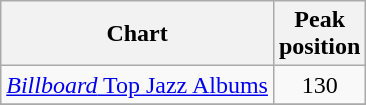<table class="wikitable">
<tr>
<th>Chart</th>
<th>Peak <br>position</th>
</tr>
<tr>
<td><a href='#'><em>Billboard</em> Top Jazz Albums</a></td>
<td align=center>130</td>
</tr>
<tr>
</tr>
</table>
